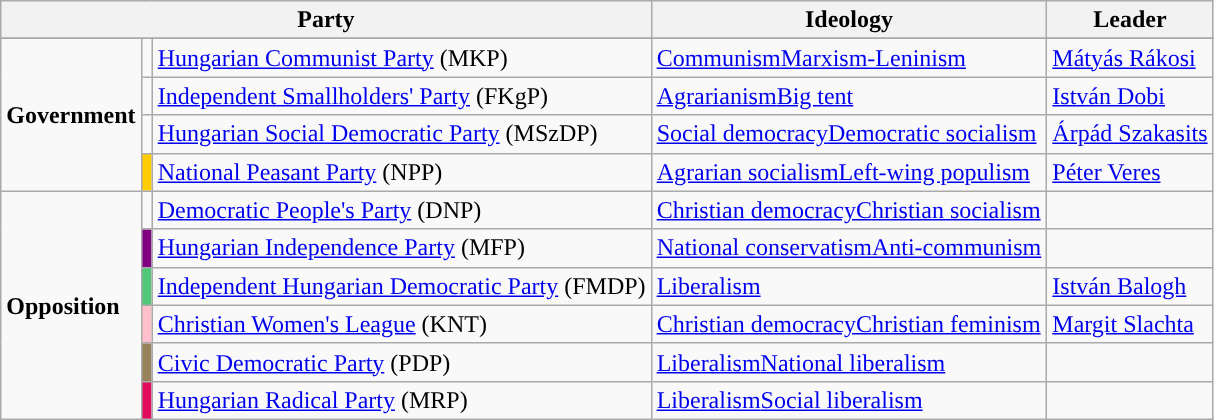<table class=wikitable style=text-align:left>
<tr>
<th colspan=3>Party</th>
<th>Ideology</th>
<th>Leader</th>
</tr>
<tr>
</tr>
<tr>
<td rowspan=4><strong>Government</strong></td>
<td></td>
<td><a href='#'>Hungarian Communist Party</a> (MKP)</td>
<td><a href='#'>Communism</a><a href='#'>Marxism-Leninism</a></td>
<td><a href='#'>Mátyás Rákosi</a></td>
</tr>
<tr>
<td></td>
<td><a href='#'>Independent Smallholders' Party</a> (FKgP)</td>
<td><a href='#'>Agrarianism</a><a href='#'>Big tent</a></td>
<td><a href='#'>István Dobi</a></td>
</tr>
<tr>
<td></td>
<td><a href='#'>Hungarian Social Democratic Party</a> (MSzDP)</td>
<td><a href='#'>Social democracy</a><a href='#'>Democratic socialism</a></td>
<td><a href='#'>Árpád Szakasits</a></td>
</tr>
<tr>
<td bgcolor="FFCC00"></td>
<td><a href='#'>National Peasant Party</a> (NPP)</td>
<td><a href='#'>Agrarian socialism</a><a href='#'>Left-wing populism</a></td>
<td><a href='#'>Péter Veres</a></td>
</tr>
<tr>
<td rowspan=10><strong>Opposition</strong></td>
<td></td>
<td><a href='#'>Democratic People's Party</a> (DNP)</td>
<td><a href='#'>Christian democracy</a><a href='#'>Christian socialism</a></td>
<td></td>
</tr>
<tr>
<td bgcolor="purple"></td>
<td><a href='#'>Hungarian Independence Party</a> (MFP)</td>
<td><a href='#'>National conservatism</a><a href='#'>Anti-communism</a></td>
<td></td>
</tr>
<tr>
<td bgcolor="50C878"></td>
<td><a href='#'>Independent Hungarian Democratic Party</a> (FMDP)</td>
<td><a href='#'>Liberalism</a></td>
<td><a href='#'>István Balogh</a></td>
</tr>
<tr>
<td bgcolor="pink"></td>
<td><a href='#'>Christian Women's League</a> (KNT)</td>
<td><a href='#'>Christian democracy</a><a href='#'>Christian feminism</a></td>
<td><a href='#'>Margit Slachta</a></td>
</tr>
<tr>
<td bgcolor="96825A"></td>
<td><a href='#'>Civic Democratic Party</a> (PDP)</td>
<td><a href='#'>Liberalism</a><a href='#'>National liberalism</a></td>
<td></td>
</tr>
<tr>
<td bgcolor="E30B5C"></td>
<td><a href='#'>Hungarian Radical Party</a> (MRP)</td>
<td><a href='#'>Liberalism</a><a href='#'>Social liberalism</a></td>
<td></td>
</tr>
</table>
